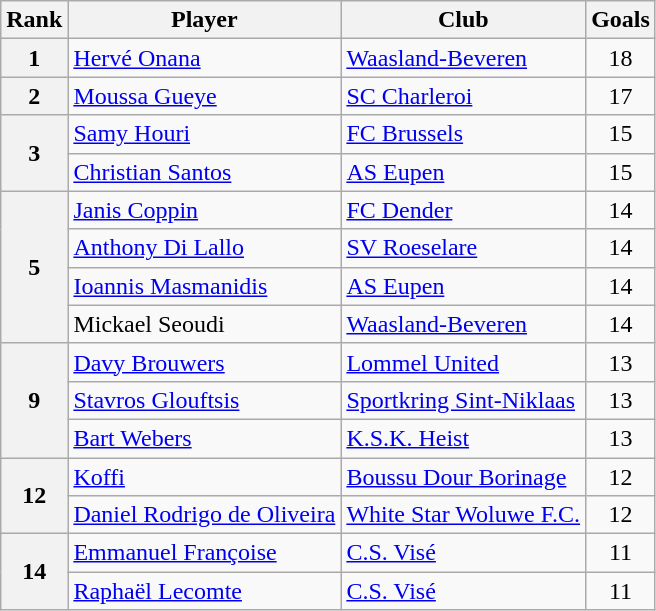<table class="wikitable" style="text-align:center">
<tr>
<th>Rank</th>
<th>Player</th>
<th>Club</th>
<th>Goals</th>
</tr>
<tr>
<th>1</th>
<td align="left"> <a href='#'>Hervé Onana</a></td>
<td align="left"><a href='#'>Waasland-Beveren</a></td>
<td>18</td>
</tr>
<tr>
<th>2</th>
<td align="left"> <a href='#'>Moussa Gueye</a></td>
<td align="left"><a href='#'>SC Charleroi</a></td>
<td>17</td>
</tr>
<tr>
<th rowspan="2">3</th>
<td align="left"> <a href='#'>Samy Houri</a></td>
<td align="left"><a href='#'>FC Brussels</a></td>
<td>15</td>
</tr>
<tr>
<td align="left"> <a href='#'>Christian Santos</a></td>
<td align="left"><a href='#'>AS Eupen</a></td>
<td>15</td>
</tr>
<tr>
<th rowspan="4">5</th>
<td align="left"> <a href='#'>Janis Coppin</a></td>
<td align="left"><a href='#'>FC Dender</a></td>
<td>14</td>
</tr>
<tr>
<td align="left"> <a href='#'>Anthony Di Lallo</a></td>
<td align="left"><a href='#'>SV Roeselare</a></td>
<td>14</td>
</tr>
<tr>
<td align="left"> <a href='#'>Ioannis Masmanidis</a></td>
<td align="left"><a href='#'>AS Eupen</a></td>
<td>14</td>
</tr>
<tr>
<td align="left"> Mickael Seoudi</td>
<td align="left"><a href='#'>Waasland-Beveren</a></td>
<td>14</td>
</tr>
<tr>
<th rowspan="3">9</th>
<td align="left"> <a href='#'>Davy Brouwers</a></td>
<td align="left"><a href='#'>Lommel United</a></td>
<td>13</td>
</tr>
<tr>
<td align="left"> <a href='#'>Stavros Glouftsis</a></td>
<td align="left"><a href='#'>Sportkring Sint-Niklaas</a></td>
<td>13</td>
</tr>
<tr>
<td align="left"> <a href='#'>Bart Webers</a></td>
<td align="left"><a href='#'>K.S.K. Heist</a></td>
<td>13</td>
</tr>
<tr>
<th rowspan="2">12</th>
<td align="left"> <a href='#'>Koffi</a></td>
<td align="left"><a href='#'>Boussu Dour Borinage</a></td>
<td>12</td>
</tr>
<tr>
<td align="left"> <a href='#'>Daniel Rodrigo de Oliveira</a></td>
<td align="left"><a href='#'>White Star Woluwe F.C.</a></td>
<td>12</td>
</tr>
<tr>
<th rowspan="2">14</th>
<td align="left"> <a href='#'>Emmanuel Françoise</a></td>
<td align="left"><a href='#'>C.S. Visé</a></td>
<td>11</td>
</tr>
<tr>
<td align="left"> <a href='#'>Raphaël Lecomte</a></td>
<td align="left"><a href='#'>C.S. Visé</a></td>
<td>11</td>
</tr>
</table>
